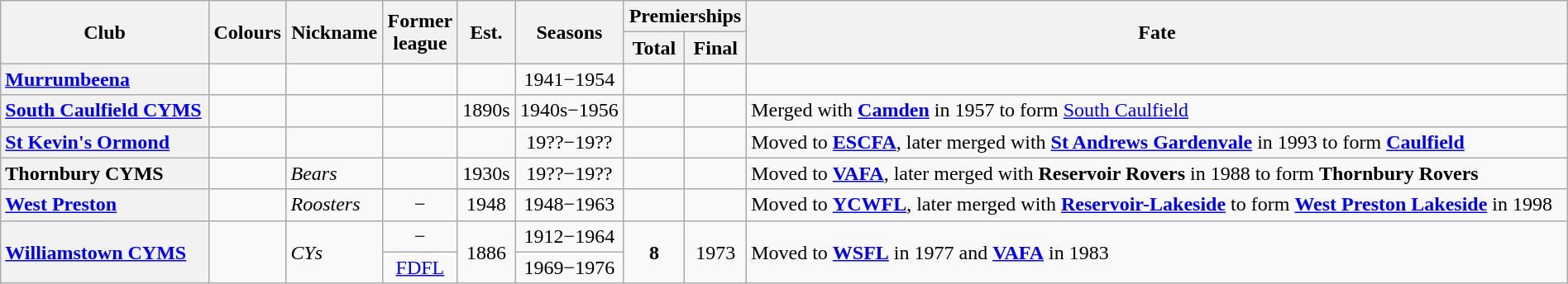<table class="wikitable sortable" style="text-align:center; width:100%">
<tr>
<th rowspan="2">Club</th>
<th rowspan="2"; class=unsortable>Colours</th>
<th rowspan="2">Nickname</th>
<th rowspan="2">Former<br>league</th>
<th rowspan="2">Est.</th>
<th rowspan="2">Seasons</th>
<th colspan="2">Premierships</th>
<th rowspan="2">Fate</th>
</tr>
<tr>
<th>Total</th>
<th>Final</th>
</tr>
<tr>
<th style="text-align:left"><a href='#'>Murrumbeena</a></th>
<td></td>
<td align="left"></td>
<td></td>
<td></td>
<td>1941−1954</td>
<td></td>
<td></td>
<td align="left"></td>
</tr>
<tr>
<th style="text-align:left"><a href='#'>South Caulfield CYMS</a></th>
<td></td>
<td align="left"></td>
<td></td>
<td>1890s</td>
<td>1940s−1956</td>
<td></td>
<td></td>
<td align="left">Merged with <strong><a href='#'>Camden</a></strong> in 1957 to form <a href='#'>South Caulfield</a></td>
</tr>
<tr>
<th style="text-align:left"><a href='#'>St Kevin's Ormond</a></th>
<td></td>
<td align="left"></td>
<td></td>
<td></td>
<td>19??−19??</td>
<td></td>
<td></td>
<td align="left">Moved to <strong><a href='#'>ESCFA</a></strong>, later merged with <strong><a href='#'>St Andrews Gardenvale</a></strong> in 1993 to form  <strong><a href='#'>Caulfield</a></strong></td>
</tr>
<tr>
<th style="text-align:left">Thornbury CYMS</th>
<td></td>
<td align="left"><em>Bears</em></td>
<td></td>
<td>1930s</td>
<td>19??−19??</td>
<td></td>
<td></td>
<td align="left">Moved to <strong><a href='#'>VAFA</a></strong>, later merged with <strong>Reservoir Rovers</strong> in 1988 to form  <strong>Thornbury Rovers</strong></td>
</tr>
<tr>
<th style="text-align:left"><a href='#'>West Preston</a></th>
<td></td>
<td align="left"><em>Roosters</em></td>
<td>−</td>
<td>1948</td>
<td>1948−1963</td>
<td></td>
<td></td>
<td align="left">Moved to <strong><a href='#'>YCWFL</a></strong>, later merged with <a href='#'><strong>Reservoir-Lakeside</strong></a> to form <a href='#'><strong>West Preston Lakeside</strong></a> in 1998</td>
</tr>
<tr>
<th rowspan=2; style="text-align:left"><a href='#'>Williamstown CYMS</a></th>
<td rowspan=2></td>
<td rowspan=2; align="left"><em>CYs</em></td>
<td>−</td>
<td rowspan=2>1886</td>
<td align="center">1912−1964</td>
<td rowspan=2><strong>8</strong></td>
<td rowspan=2>1973</td>
<td rowspan=2; align="left">Moved to <strong><a href='#'>WSFL</a></strong> in 1977 and <strong><a href='#'>VAFA</a></strong> in 1983</td>
</tr>
<tr>
<td align="center"><a href='#'>FDFL</a></td>
<td align="center">1969−1976</td>
</tr>
</table>
